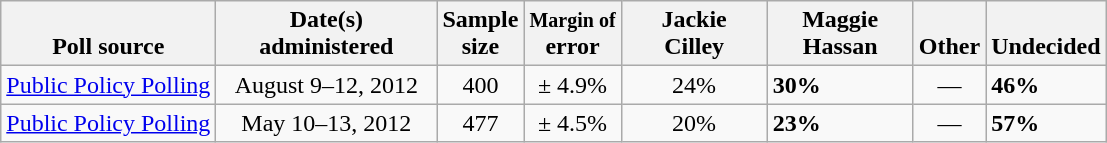<table class="wikitable">
<tr valign= bottom>
<th>Poll source</th>
<th style="width:140px;">Date(s)<br>administered</th>
<th class=small>Sample<br>size</th>
<th><small>Margin of</small><br>error</th>
<th style="width:90px;">Jackie<br>Cilley</th>
<th style="width:90px;">Maggie<br>Hassan</th>
<th>Other</th>
<th>Undecided</th>
</tr>
<tr>
<td><a href='#'>Public Policy Polling</a></td>
<td align=center>August 9–12, 2012</td>
<td align=center>400</td>
<td align=center>± 4.9%</td>
<td align=center>24%</td>
<td><strong>30%</strong></td>
<td align=center>—</td>
<td><strong>46%</strong></td>
</tr>
<tr>
<td><a href='#'>Public Policy Polling</a></td>
<td align=center>May 10–13, 2012</td>
<td align=center>477</td>
<td align=center>± 4.5%</td>
<td align=center>20%</td>
<td><strong>23%</strong></td>
<td align=center>—</td>
<td><strong>57%</strong></td>
</tr>
</table>
